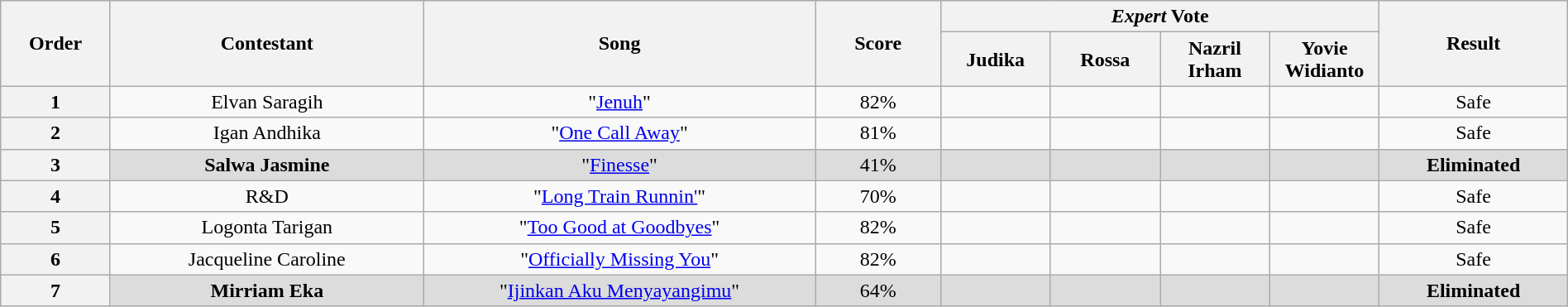<table class="wikitable" style="text-align:center; width:100%;">
<tr>
<th scope="col" rowspan="2" style="width:07%;">Order</th>
<th scope="col" rowspan="2" style="width:20%;">Contestant</th>
<th scope="col" rowspan="2" style="width:25%;">Song</th>
<th rowspan="2" style="width:08%">Score</th>
<th scope="col" colspan="4" style="width:28%;"><em>Expert</em> Vote</th>
<th rowspan="2" style="width:12%">Result</th>
</tr>
<tr>
<th style="width:07%;">Judika</th>
<th style="width:07%;">Rossa</th>
<th style="width:07%;">Nazril Irham</th>
<th style="width:07%;">Yovie Widianto</th>
</tr>
<tr>
<th>1</th>
<td>Elvan Saragih</td>
<td>"<a href='#'>Jenuh</a>"</td>
<td>82%</td>
<td></td>
<td></td>
<td></td>
<td></td>
<td>Safe</td>
</tr>
<tr>
<th>2</th>
<td>Igan Andhika</td>
<td>"<a href='#'>One Call Away</a>"</td>
<td>81%</td>
<td></td>
<td></td>
<td></td>
<td></td>
<td>Safe</td>
</tr>
<tr style="background:#DCDCDC;">
<th>3</th>
<td><strong>Salwa Jasmine</strong></td>
<td>"<a href='#'>Finesse</a>"</td>
<td>41%</td>
<td></td>
<td></td>
<td></td>
<td></td>
<td><strong>Eliminated</strong></td>
</tr>
<tr>
<th>4</th>
<td>R&D</td>
<td>"<a href='#'>Long Train Runnin'</a>"</td>
<td>70%</td>
<td></td>
<td></td>
<td></td>
<td></td>
<td>Safe</td>
</tr>
<tr>
<th>5</th>
<td>Logonta Tarigan</td>
<td>"<a href='#'>Too Good at Goodbyes</a>"</td>
<td>82%</td>
<td></td>
<td></td>
<td></td>
<td></td>
<td>Safe</td>
</tr>
<tr>
<th>6</th>
<td>Jacqueline Caroline</td>
<td>"<a href='#'>Officially Missing You</a>"</td>
<td>82%</td>
<td></td>
<td></td>
<td></td>
<td></td>
<td>Safe</td>
</tr>
<tr style="background:#DCDCDC;">
<th>7</th>
<td><strong>Mirriam Eka</strong></td>
<td>"<a href='#'>Ijinkan Aku Menyayangimu</a>"</td>
<td>64%</td>
<td></td>
<td></td>
<td></td>
<td></td>
<td><strong>Eliminated</strong></td>
</tr>
</table>
